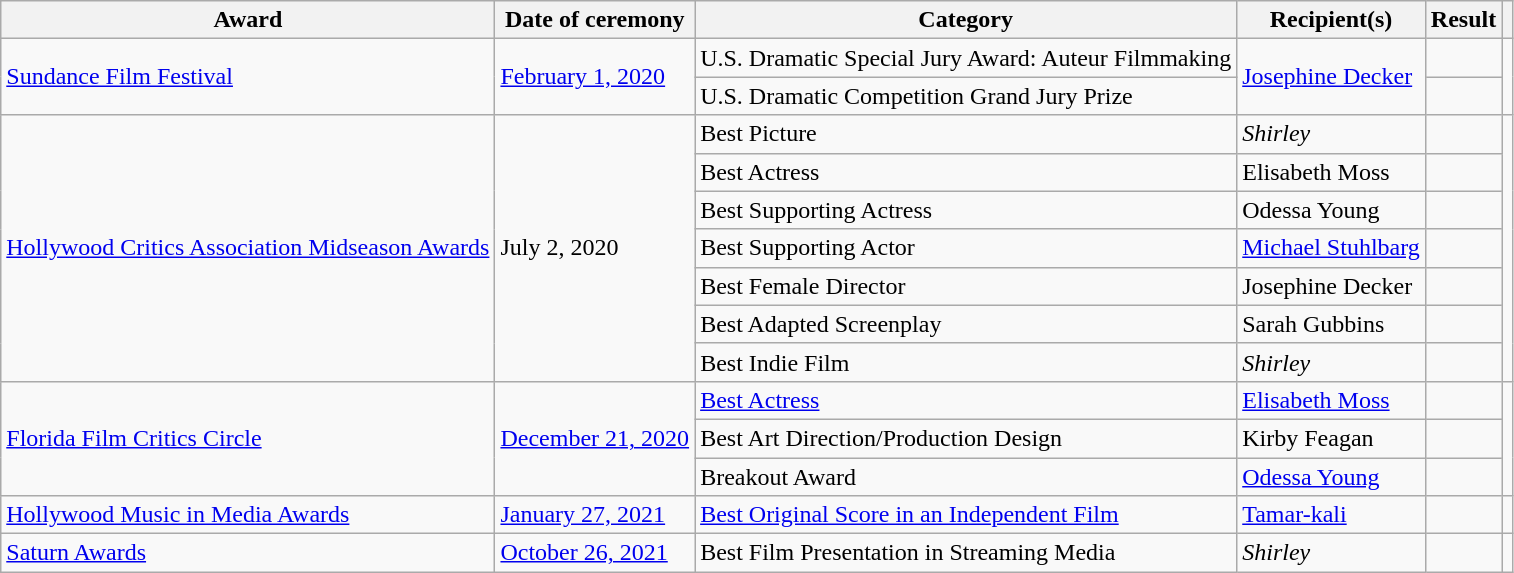<table class="wikitable sortable plainrowheaders">
<tr>
<th scope="col">Award</th>
<th scope="col">Date of ceremony</th>
<th scope="col">Category</th>
<th scope="col">Recipient(s)</th>
<th scope="col">Result</th>
<th scope="col" class="unsortable"></th>
</tr>
<tr>
<td rowspan="2"><a href='#'>Sundance Film Festival</a></td>
<td rowspan="2"><a href='#'>February 1, 2020</a></td>
<td>U.S. Dramatic Special Jury Award: Auteur Filmmaking</td>
<td rowspan="2"><a href='#'>Josephine Decker</a></td>
<td></td>
<td rowspan=2 align="center"></td>
</tr>
<tr>
<td>U.S. Dramatic Competition Grand Jury Prize</td>
<td></td>
</tr>
<tr>
<td rowspan="7"><a href='#'>Hollywood Critics Association Midseason Awards</a></td>
<td rowspan="7">July 2, 2020</td>
<td>Best Picture</td>
<td><em>Shirley</em></td>
<td></td>
<td rowspan="7" align="center"></td>
</tr>
<tr>
<td>Best Actress</td>
<td>Elisabeth Moss</td>
<td></td>
</tr>
<tr>
<td>Best Supporting Actress</td>
<td>Odessa Young</td>
<td></td>
</tr>
<tr>
<td>Best Supporting Actor</td>
<td><a href='#'>Michael Stuhlbarg</a></td>
<td></td>
</tr>
<tr>
<td>Best Female Director</td>
<td>Josephine Decker</td>
<td></td>
</tr>
<tr>
<td>Best Adapted Screenplay</td>
<td>Sarah Gubbins</td>
<td></td>
</tr>
<tr>
<td>Best Indie Film</td>
<td><em>Shirley</em></td>
<td></td>
</tr>
<tr>
<td rowspan="3"><a href='#'>Florida Film Critics Circle</a></td>
<td rowspan="3"><a href='#'>December 21, 2020</a></td>
<td><a href='#'>Best Actress</a></td>
<td><a href='#'>Elisabeth Moss</a></td>
<td></td>
<td rowspan="3" align="center"></td>
</tr>
<tr>
<td>Best Art Direction/Production Design</td>
<td>Kirby Feagan</td>
<td></td>
</tr>
<tr>
<td>Breakout Award</td>
<td><a href='#'>Odessa Young</a></td>
<td></td>
</tr>
<tr>
<td><a href='#'>Hollywood Music in Media Awards</a></td>
<td><a href='#'>January 27, 2021</a></td>
<td><a href='#'>Best Original Score in an Independent Film</a></td>
<td><a href='#'>Tamar-kali</a></td>
<td></td>
<td align="center"></td>
</tr>
<tr>
<td><a href='#'>Saturn Awards</a></td>
<td><a href='#'>October 26, 2021</a></td>
<td>Best Film Presentation in Streaming Media</td>
<td><em>Shirley</em></td>
<td></td>
<td style="text-align: center;"></td>
</tr>
</table>
